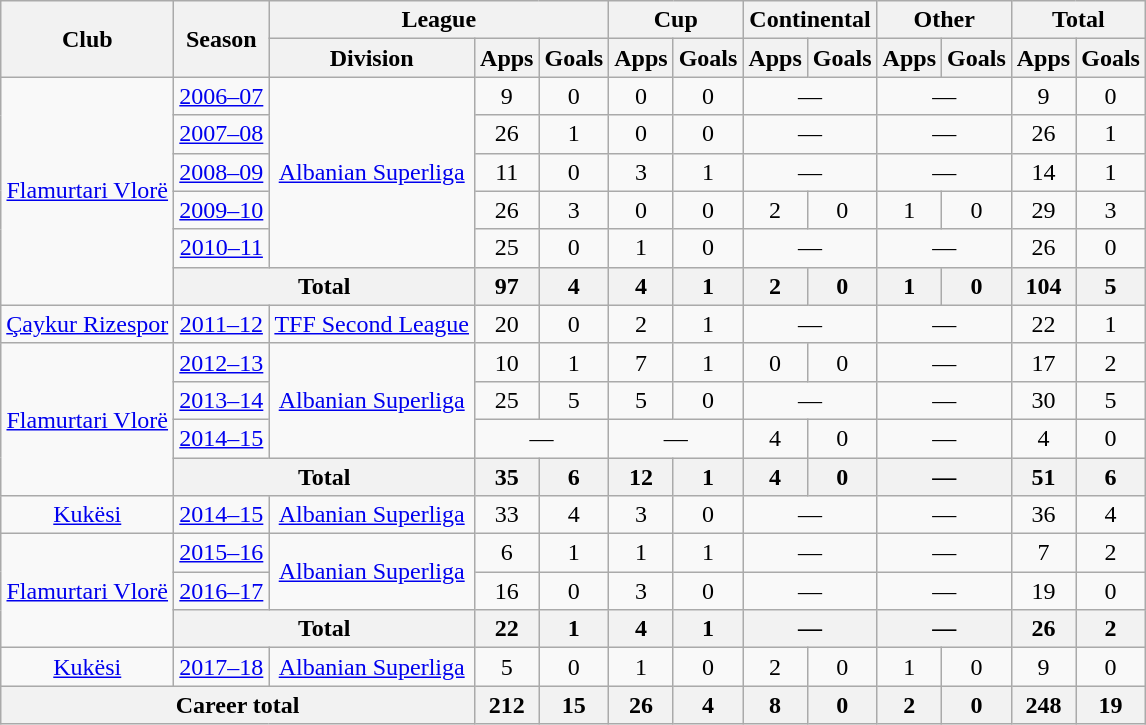<table class="wikitable" style="text-align: center;">
<tr>
<th rowspan="2">Club</th>
<th rowspan="2">Season</th>
<th colspan="3">League</th>
<th colspan="2">Cup</th>
<th colspan="2">Continental</th>
<th colspan="2">Other</th>
<th colspan="2">Total</th>
</tr>
<tr>
<th>Division</th>
<th>Apps</th>
<th>Goals</th>
<th>Apps</th>
<th>Goals</th>
<th>Apps</th>
<th>Goals</th>
<th>Apps</th>
<th>Goals</th>
<th>Apps</th>
<th>Goals</th>
</tr>
<tr>
<td rowspan="6"><a href='#'>Flamurtari Vlorë</a></td>
<td><a href='#'>2006–07</a></td>
<td rowspan="5"><a href='#'>Albanian Superliga</a></td>
<td>9</td>
<td>0</td>
<td>0</td>
<td>0</td>
<td colspan="2">—</td>
<td colspan="2">—</td>
<td>9</td>
<td>0</td>
</tr>
<tr>
<td><a href='#'>2007–08</a></td>
<td>26</td>
<td>1</td>
<td>0</td>
<td>0</td>
<td colspan="2">—</td>
<td colspan="2">—</td>
<td>26</td>
<td>1</td>
</tr>
<tr>
<td><a href='#'>2008–09</a></td>
<td>11</td>
<td>0</td>
<td>3</td>
<td>1</td>
<td colspan="2">—</td>
<td colspan="2">—</td>
<td>14</td>
<td>1</td>
</tr>
<tr>
<td><a href='#'>2009–10</a></td>
<td>26</td>
<td>3</td>
<td>0</td>
<td>0</td>
<td>2</td>
<td>0</td>
<td>1</td>
<td>0</td>
<td>29</td>
<td>3</td>
</tr>
<tr>
<td><a href='#'>2010–11</a></td>
<td>25</td>
<td>0</td>
<td>1</td>
<td>0</td>
<td colspan="2">—</td>
<td colspan="2">—</td>
<td>26</td>
<td>0</td>
</tr>
<tr>
<th colspan="2">Total</th>
<th>97</th>
<th>4</th>
<th>4</th>
<th>1</th>
<th>2</th>
<th>0</th>
<th>1</th>
<th>0</th>
<th>104</th>
<th>5</th>
</tr>
<tr>
<td rowspan="1"><a href='#'>Çaykur Rizespor</a></td>
<td><a href='#'>2011–12</a></td>
<td rowspan="1"><a href='#'>TFF Second League</a></td>
<td>20</td>
<td>0</td>
<td>2</td>
<td>1</td>
<td colspan="2">—</td>
<td colspan="2">—</td>
<td>22</td>
<td>1</td>
</tr>
<tr>
<td rowspan="4"><a href='#'>Flamurtari Vlorë</a></td>
<td><a href='#'>2012–13</a></td>
<td rowspan="3"><a href='#'>Albanian Superliga</a></td>
<td>10</td>
<td>1</td>
<td>7</td>
<td>1</td>
<td>0</td>
<td>0</td>
<td colspan="2">—</td>
<td>17</td>
<td>2</td>
</tr>
<tr>
<td><a href='#'>2013–14</a></td>
<td>25</td>
<td>5</td>
<td>5</td>
<td>0</td>
<td colspan="2">—</td>
<td colspan="2">—</td>
<td>30</td>
<td>5</td>
</tr>
<tr>
<td><a href='#'>2014–15</a></td>
<td colspan="2">—</td>
<td colspan="2">—</td>
<td>4</td>
<td>0</td>
<td colspan="2">—</td>
<td>4</td>
<td>0</td>
</tr>
<tr>
<th colspan="2">Total</th>
<th>35</th>
<th>6</th>
<th>12</th>
<th>1</th>
<th>4</th>
<th>0</th>
<th colspan="2">—</th>
<th>51</th>
<th>6</th>
</tr>
<tr>
<td rowspan="1"><a href='#'>Kukësi</a></td>
<td><a href='#'>2014–15</a></td>
<td rowspan="1"><a href='#'>Albanian Superliga</a></td>
<td>33</td>
<td>4</td>
<td>3</td>
<td>0</td>
<td colspan="2">—</td>
<td colspan="2">—</td>
<td>36</td>
<td>4</td>
</tr>
<tr>
<td rowspan="3"><a href='#'>Flamurtari Vlorë</a></td>
<td><a href='#'>2015–16</a></td>
<td rowspan="2"><a href='#'>Albanian Superliga</a></td>
<td>6</td>
<td>1</td>
<td>1</td>
<td>1</td>
<td colspan="2">—</td>
<td colspan="2">—</td>
<td>7</td>
<td>2</td>
</tr>
<tr>
<td><a href='#'>2016–17</a></td>
<td>16</td>
<td>0</td>
<td>3</td>
<td>0</td>
<td colspan="2">—</td>
<td colspan="2">—</td>
<td>19</td>
<td>0</td>
</tr>
<tr>
<th colspan="2">Total</th>
<th>22</th>
<th>1</th>
<th>4</th>
<th>1</th>
<th colspan="2">—</th>
<th colspan="2">—</th>
<th>26</th>
<th>2</th>
</tr>
<tr>
<td rowspan="1"><a href='#'>Kukësi</a></td>
<td><a href='#'>2017–18</a></td>
<td rowspan="1"><a href='#'>Albanian Superliga</a></td>
<td>5</td>
<td>0</td>
<td>1</td>
<td>0</td>
<td>2</td>
<td>0</td>
<td>1</td>
<td>0</td>
<td>9</td>
<td>0</td>
</tr>
<tr>
<th colspan="3">Career total</th>
<th>212</th>
<th>15</th>
<th>26</th>
<th>4</th>
<th>8</th>
<th>0</th>
<th>2</th>
<th>0</th>
<th>248</th>
<th>19</th>
</tr>
</table>
